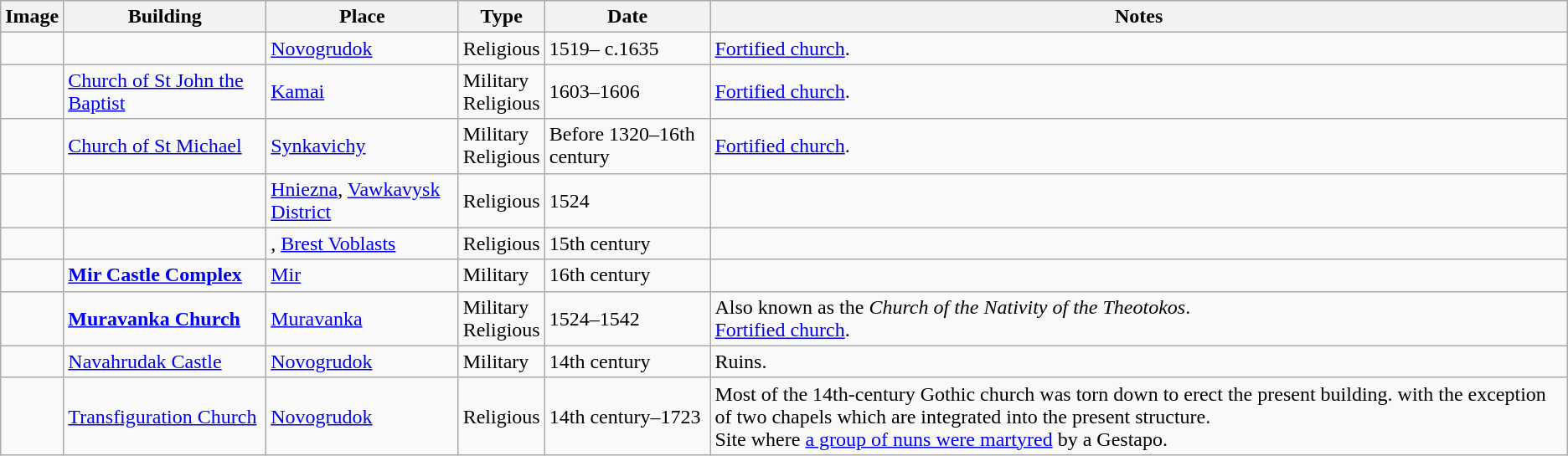<table class="wikitable sortable mw-collapsible mw-collapsed">
<tr>
<th>Image</th>
<th>Building</th>
<th>Place</th>
<th>Type</th>
<th>Date</th>
<th>Notes</th>
</tr>
<tr>
<td></td>
<td></td>
<td><a href='#'>Novogrudok</a></td>
<td>Religious</td>
<td>1519– c.1635</td>
<td><a href='#'>Fortified church</a>.</td>
</tr>
<tr>
<td></td>
<td><a href='#'>Church of St John the Baptist</a></td>
<td><a href='#'>Kamai</a></td>
<td>Military<br>Religious</td>
<td>1603–1606</td>
<td><a href='#'>Fortified church</a>.</td>
</tr>
<tr>
<td></td>
<td><a href='#'>Church of St Michael</a></td>
<td><a href='#'>Synkavichy</a></td>
<td>Military<br>Religious</td>
<td>Before 1320–16th century</td>
<td><a href='#'>Fortified church</a>.</td>
</tr>
<tr>
<td></td>
<td></td>
<td><a href='#'>Hniezna</a>, <a href='#'>Vawkavysk District</a></td>
<td>Religious</td>
<td>1524</td>
<td></td>
</tr>
<tr>
<td></td>
<td></td>
<td>, <a href='#'>Brest Voblasts</a></td>
<td>Religious</td>
<td>15th century</td>
<td></td>
</tr>
<tr>
<td></td>
<td><strong><a href='#'>Mir Castle Complex</a></strong></td>
<td><a href='#'>Mir</a></td>
<td>Military</td>
<td>16th century</td>
<td></td>
</tr>
<tr>
<td></td>
<td><strong><a href='#'>Muravanka Church</a></strong></td>
<td><a href='#'>Muravanka</a></td>
<td>Military<br>Religious</td>
<td>1524–1542</td>
<td>Also known as the <em>Church of the Nativity of the Theotokos</em>.<br><a href='#'>Fortified church</a>.</td>
</tr>
<tr>
<td></td>
<td><a href='#'>Navahrudak Castle</a></td>
<td><a href='#'>Novogrudok</a></td>
<td>Military</td>
<td>14th century</td>
<td>Ruins.</td>
</tr>
<tr>
<td></td>
<td><a href='#'>Transfiguration Church</a></td>
<td><a href='#'>Novogrudok</a></td>
<td>Religious</td>
<td>14th century–1723</td>
<td>Most of the 14th-century Gothic church was torn down to erect the present building. with the exception of two chapels which are integrated into the present structure.<br>Site where <a href='#'>a group of nuns were martyred</a> by a Gestapo.</td>
</tr>
</table>
